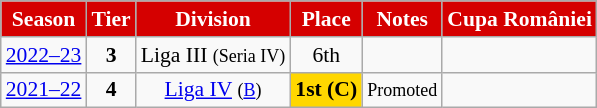<table class="wikitable" style="text-align:center; font-size:90%">
<tr>
<th style="background:#d50000; color:white; text-align:center;">Season</th>
<th style="background:#d50000; color:white; text-align:center;">Tier</th>
<th style="background:#d50000; color:white; text-align:center;">Division</th>
<th style="background:#d50000; color:white; text-align:center;">Place</th>
<th style="background:#d50000; color:white; text-align:center;">Notes</th>
<th style="background:#d50000; color:white; text-align:center;">Cupa României</th>
</tr>
<tr>
<td><a href='#'>2022–23</a></td>
<td><strong>3</strong></td>
<td>Liga III <small>(Seria IV)</small></td>
<td>6th</td>
<td></td>
<td></td>
</tr>
<tr>
<td><a href='#'>2021–22</a></td>
<td><strong>4</strong></td>
<td><a href='#'>Liga IV</a> <small>(<a href='#'>B</a>)</small></td>
<td align=center bgcolor=gold><strong>1st (C)</strong></td>
<td><small>Promoted</small></td>
<td></td>
</tr>
</table>
